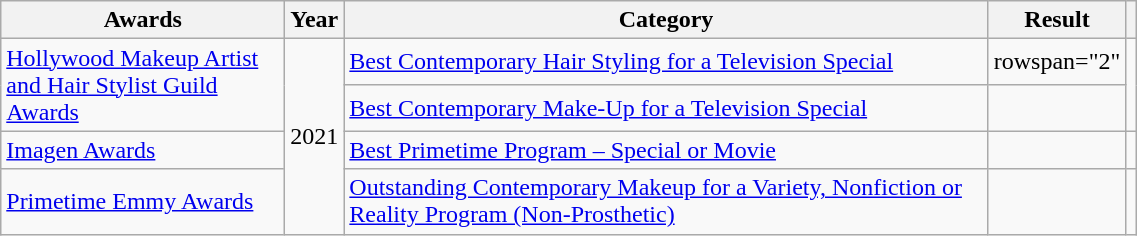<table class="wikitable sortable plainrowheaders" style="width: 60%;">
<tr>
<th scope="col" style="width:25%;">Awards</th>
<th scope="col" style="width:5%;">Year</th>
<th scope="col">Category</th>
<th scope="col" style="width:7%;">Result</th>
<th scope="col" class="unsortable"></th>
</tr>
<tr>
<td rowspan="2"><a href='#'>Hollywood Makeup Artist and Hair Stylist Guild Awards</a></td>
<td rowspan="4" align="center">2021</td>
<td><a href='#'>Best Contemporary Hair Styling for a Television Special</a></td>
<td>rowspan="2" </td>
<td rowspan="2" align="center"></td>
</tr>
<tr>
<td><a href='#'>Best Contemporary Make-Up for a Television Special</a></td>
</tr>
<tr>
<td><a href='#'>Imagen Awards</a></td>
<td><a href='#'>Best Primetime Program – Special or Movie</a></td>
<td></td>
<td align="center"></td>
</tr>
<tr>
<td><a href='#'>Primetime Emmy Awards</a></td>
<td><a href='#'>Outstanding Contemporary Makeup for a Variety, Nonfiction or Reality Program (Non-Prosthetic)</a></td>
<td></td>
<td align="center"></td>
</tr>
</table>
